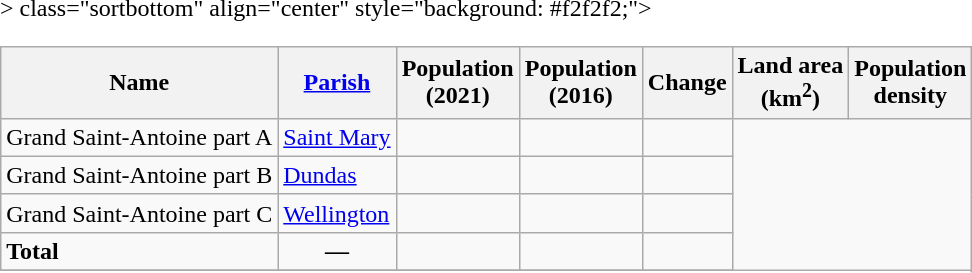<table class="wikitable sortable collapsible"<onlyinclude>>
<tr>
<th scope="col">Name</th>
<th scope="col"><a href='#'>Parish</a></th>
<th scope="col">Population<br>(2021)</th>
<th scope="col">Population<br>(2016)</th>
<th scope="col">Change</th>
<th scope="col">Land area<br>(km<sup>2</sup>)</th>
<th scope="col">Population<br>density</th>
</tr>
<tr>
<td scope="row">Grand Saint-Antoine part A</td>
<td><a href='#'>Saint Mary</a></td>
<td></td>
<td align=center></td>
<td align=center></td>
</tr>
<tr>
<td scope="row">Grand Saint-Antoine part B</td>
<td><a href='#'>Dundas</a></td>
<td></td>
<td align=center></td>
<td align=center></td>
</tr>
<tr>
<td scope="row">Grand Saint-Antoine part C</td>
<td><a href='#'>Wellington</a></td>
<td></td>
<td align=center></td>
<td align=center></td>
</tr>
<tr </onlyinclude> class="sortbottom" align="center" style="background: #f2f2f2;">
<td><strong>Total</strong></td>
<td align=center><strong>—</strong></td>
<td></td>
<td align=center><strong></strong></td>
<td><strong></strong></td>
</tr>
<tr>
</tr>
</table>
